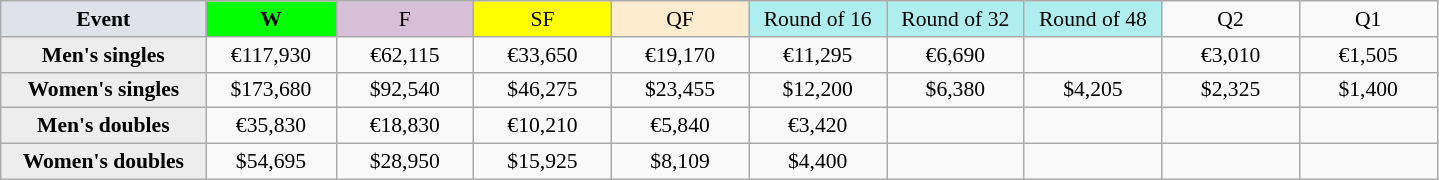<table class=wikitable style=font-size:90%;text-align:center>
<tr>
<td width=130 bgcolor=dfe2e9><strong>Event</strong></td>
<td width=80 bgcolor=lime><strong>W</strong></td>
<td width=85 bgcolor=thistle>F</td>
<td width=85 bgcolor=ffff00>SF</td>
<td width=85 bgcolor=ffebcd>QF</td>
<td width=85 bgcolor=afeeee>Round of 16</td>
<td width=85 bgcolor=afeeee>Round of 32</td>
<td width=85 bgcolor=afeeee>Round of 48</td>
<td width=85>Q2</td>
<td width=85>Q1</td>
</tr>
<tr>
<th style=background:#ededed>Men's singles</th>
<td>€117,930</td>
<td>€62,115</td>
<td>€33,650</td>
<td>€19,170</td>
<td>€11,295</td>
<td>€6,690</td>
<td></td>
<td>€3,010</td>
<td>€1,505</td>
</tr>
<tr>
<th style=background:#ededed>Women's singles</th>
<td>$173,680</td>
<td>$92,540</td>
<td>$46,275</td>
<td>$23,455</td>
<td>$12,200</td>
<td>$6,380</td>
<td>$4,205</td>
<td>$2,325</td>
<td>$1,400</td>
</tr>
<tr>
<th style=background:#ededed>Men's doubles</th>
<td>€35,830</td>
<td>€18,830</td>
<td>€10,210</td>
<td>€5,840</td>
<td>€3,420</td>
<td></td>
<td></td>
<td></td>
<td></td>
</tr>
<tr>
<th style=background:#ededed>Women's doubles</th>
<td>$54,695</td>
<td>$28,950</td>
<td>$15,925</td>
<td>$8,109</td>
<td>$4,400</td>
<td></td>
<td></td>
<td></td>
<td></td>
</tr>
</table>
